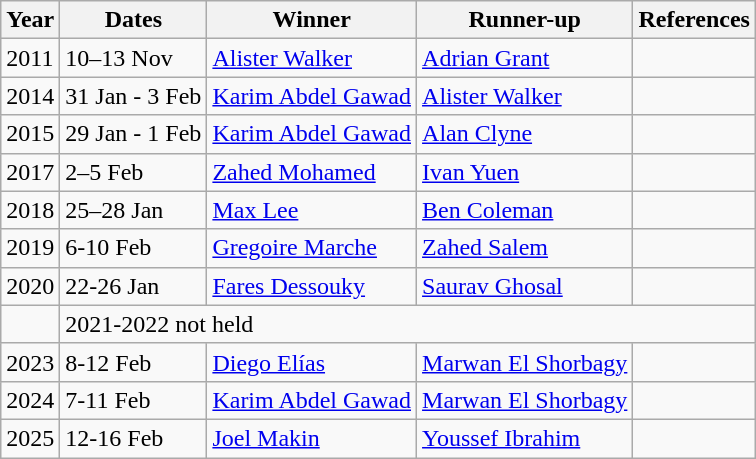<table class="wikitable">
<tr>
<th>Year</th>
<th>Dates</th>
<th>Winner</th>
<th>Runner-up</th>
<th>References</th>
</tr>
<tr>
<td>2011</td>
<td>10–13 Nov</td>
<td> <a href='#'>Alister Walker</a></td>
<td> <a href='#'>Adrian Grant</a></td>
<td></td>
</tr>
<tr>
<td>2014</td>
<td>31 Jan - 3 Feb</td>
<td> <a href='#'>Karim Abdel Gawad</a></td>
<td> <a href='#'>Alister Walker</a></td>
<td></td>
</tr>
<tr>
<td>2015</td>
<td>29 Jan - 1 Feb</td>
<td> <a href='#'>Karim Abdel Gawad</a></td>
<td> <a href='#'>Alan Clyne</a></td>
<td></td>
</tr>
<tr>
<td>2017</td>
<td>2–5 Feb</td>
<td> <a href='#'>Zahed Mohamed</a></td>
<td> <a href='#'>Ivan Yuen</a></td>
<td></td>
</tr>
<tr>
<td>2018</td>
<td>25–28 Jan</td>
<td> <a href='#'>Max Lee</a></td>
<td> <a href='#'>Ben Coleman</a></td>
<td></td>
</tr>
<tr>
<td>2019</td>
<td>6-10 Feb</td>
<td> <a href='#'>Gregoire Marche</a></td>
<td> <a href='#'>Zahed Salem</a></td>
<td></td>
</tr>
<tr>
<td>2020</td>
<td>22-26 Jan</td>
<td> <a href='#'>Fares Dessouky</a></td>
<td> <a href='#'>Saurav Ghosal</a></td>
<td></td>
</tr>
<tr>
<td></td>
<td Colspan=5>2021-2022 not held</td>
</tr>
<tr>
<td>2023</td>
<td>8-12 Feb</td>
<td> <a href='#'>Diego Elías</a></td>
<td> <a href='#'>Marwan El Shorbagy</a></td>
<td></td>
</tr>
<tr>
<td>2024</td>
<td>7-11 Feb</td>
<td> <a href='#'>Karim Abdel Gawad</a></td>
<td> <a href='#'>Marwan El Shorbagy</a></td>
<td></td>
</tr>
<tr>
<td>2025</td>
<td>12-16 Feb</td>
<td> <a href='#'>Joel Makin</a></td>
<td> <a href='#'>Youssef Ibrahim</a></td>
<td></td>
</tr>
</table>
